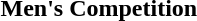<table>
<tr>
<td><strong>Men's Competition</strong></td>
<td></td>
<td></td>
<td></td>
</tr>
<tr>
</tr>
</table>
